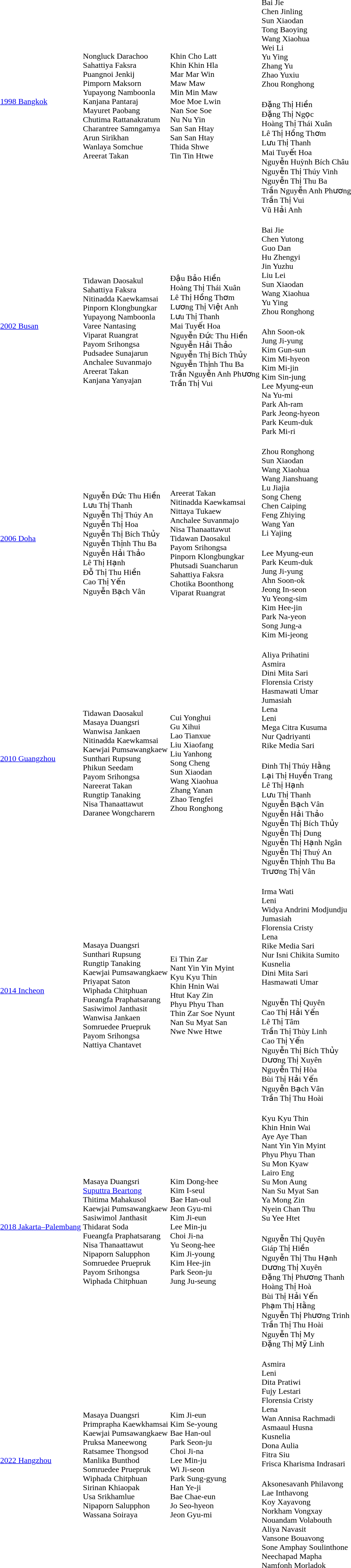<table>
<tr>
<td rowspan=2><a href='#'>1998 Bangkok</a></td>
<td rowspan=2><br>Nongluck Darachoo<br>Sahattiya Faksra<br>Puangnoi Jenkij<br>Pimporn Maksorn<br>Yupayong Namboonla<br>Kanjana Pantaraj<br>Mayuret Paobang<br>Chutima Rattanakratum<br>Charantree Samngamya<br>Arun Sirikhan<br>Wanlaya Somchue<br>Areerat Takan</td>
<td rowspan=2><br>Khin Cho Latt<br>Khin Khin Hla<br>Mar Mar Win<br>Maw Maw<br>Min Min Maw<br>Moe Moe Lwin<br>Nan Soe Soe<br>Nu Nu Yin<br>San San Htay<br>San San Htay<br>Thida Shwe<br>Tin Tin Htwe</td>
<td><br>Bai Jie<br>Chen Jinling<br>Sun Xiaodan<br>Tong Baoying<br>Wang Xiaohua<br>Wei Li<br>Yu Ying<br>Zhang Yu<br>Zhao Yuxiu<br>Zhou Ronghong</td>
</tr>
<tr>
<td><br>Đặng Thị Hiền<br>Đặng Thị Ngọc<br>Hoàng Thị Thái Xuân<br>Lê Thị Hồng Thơm<br>Lưu Thị Thanh<br>Mai Tuyết Hoa<br>Nguyễn Huỳnh Bích Châu<br>Nguyễn Thị Thúy Vinh<br>Nguyễn Thị Thu Ba<br>Trần Nguyễn Anh Phương<br>Trần Thị Vui<br>Vũ Hải Anh</td>
</tr>
<tr>
<td rowspan=2><a href='#'>2002 Busan</a></td>
<td rowspan=2><br>Tidawan Daosakul<br>Sahattiya Faksra<br>Nitinadda Kaewkamsai<br>Pinporn Klongbungkar<br>Yupayong Namboonla<br>Varee Nantasing<br>Viparat Ruangrat<br>Payom Srihongsa<br>Pudsadee Sunajarun<br>Anchalee Suvanmajo<br>Areerat Takan<br>Kanjana Yanyajan</td>
<td rowspan=2><br>Đậu Bảo Hiền<br>Hoàng Thị Thái Xuân<br>Lê Thị Hồng Thơm<br>Lương Thị Việt Anh<br>Lưu Thị Thanh<br>Mai Tuyết Hoa<br>Nguyễn Đức Thu Hiền<br>Nguyễn Hải Thảo<br>Nguyễn Thị Bích Thủy<br>Nguyễn Thịnh Thu Ba<br>Trần Nguyễn Anh Phương<br>Trần Thị Vui</td>
<td><br>Bai Jie<br>Chen Yutong<br>Guo Dan<br>Hu Zhengyi<br>Jin Yuzhu<br>Liu Lei<br>Sun Xiaodan<br>Wang Xiaohua<br>Yu Ying<br>Zhou Ronghong</td>
</tr>
<tr>
<td><br>Ahn Soon-ok<br>Jung Ji-yung<br>Kim Gun-sun<br>Kim Mi-hyeon<br>Kim Mi-jin<br>Kim Sin-jung<br>Lee Myung-eun<br>Na Yu-mi<br>Park Ah-ram<br>Park Jeong-hyeon<br>Park Keum-duk<br>Park Mi-ri</td>
</tr>
<tr>
<td rowspan=2><a href='#'>2006 Doha</a></td>
<td rowspan=2><br>Nguyễn Đức Thu Hiền<br>Lưu Thị Thanh<br>Nguyễn Thị Thúy An<br>Nguyễn Thị Hoa<br>Nguyễn Thị Bích Thủy<br>Nguyễn Thịnh Thu Ba<br>Nguyễn Hải Thảo<br>Lê Thị Hạnh<br>Đỗ Thị Thu Hiền<br>Cao Thị Yến<br>Nguyễn Bạch Vân</td>
<td rowspan=2><br>Areerat Takan<br>Nitinadda Kaewkamsai<br>Nittaya Tukaew<br>Anchalee Suvanmajo<br>Nisa Thanaattawut<br>Tidawan Daosakul<br>Payom Srihongsa<br>Pinporn Klongbungkar<br>Phutsadi Suancharun<br>Sahattiya Faksra<br>Chotika Boonthong<br>Viparat Ruangrat</td>
<td><br>Zhou Ronghong<br>Sun Xiaodan<br>Wang Xiaohua<br>Wang Jianshuang<br>Lu Jiajia<br>Song Cheng<br>Chen Caiping<br>Feng Zhiying<br>Wang Yan<br>Li Yajing</td>
</tr>
<tr>
<td><br>Lee Myung-eun<br>Park Keum-duk<br>Jung Ji-yung<br>Ahn Soon-ok<br>Jeong In-seon<br>Yu Yeong-sim<br>Kim Hee-jin<br>Park Na-yeon<br>Song Jung-a<br>Kim Mi-jeong</td>
</tr>
<tr>
<td rowspan=2><a href='#'>2010 Guangzhou</a></td>
<td rowspan=2><br>Tidawan Daosakul<br>Masaya Duangsri<br>Wanwisa Jankaen<br>Nitinadda Kaewkamsai<br>Kaewjai Pumsawangkaew<br>Sunthari Rupsung<br>Phikun Seedam<br>Payom Srihongsa<br>Nareerat Takan<br>Rungtip Tanaking<br>Nisa Thanaattawut<br>Daranee Wongcharern</td>
<td rowspan=2><br>Cui Yonghui<br>Gu Xihui<br>Lao Tianxue<br>Liu Xiaofang<br>Liu Yanhong<br>Song Cheng<br>Sun Xiaodan<br>Wang Xiaohua<br>Zhang Yanan<br>Zhao Tengfei<br>Zhou Ronghong</td>
<td><br>Aliya Prihatini<br>Asmira<br>Dini Mita Sari<br>Florensia Cristy<br>Hasmawati Umar<br>Jumasiah<br>Lena<br>Leni<br>Mega Citra Kusuma<br>Nur Qadriyanti<br>Rike Media Sari</td>
</tr>
<tr>
<td><br>Đinh Thị Thúy Hằng<br>Lại Thị Huyền Trang<br>Lê Thị Hạnh<br>Lưu Thị Thanh<br>Nguyễn Bạch Vân<br>Nguyễn Hải Thảo<br>Nguyễn Thị Bích Thủy<br>Nguyễn Thị Dung<br>Nguyễn Thị Hạnh Ngân<br>Nguyễn Thị Thuý An<br>Nguyễn Thịnh Thu Ba<br>Trương Thị Vân</td>
</tr>
<tr>
<td rowspan=2><a href='#'>2014 Incheon</a></td>
<td rowspan=2><br>Masaya Duangsri<br>Sunthari Rupsung<br>Rungtip Tanaking<br>Kaewjai Pumsawangkaew<br>Priyapat Saton<br>Wiphada Chitphuan<br>Fueangfa Praphatsarang<br>Sasiwimol Janthasit<br>Wanwisa Jankaen<br>Somruedee Pruepruk<br>Payom Srihongsa<br>Nattiya Chantavet</td>
<td rowspan=2><br>Ei Thin Zar<br>Nant Yin Yin Myint<br>Kyu Kyu Thin<br>Khin Hnin Wai<br>Htut Kay Zin<br>Phyu Phyu Than<br>Thin Zar Soe Nyunt<br>Nan Su Myat San<br>Nwe Nwe Htwe</td>
<td><br>Irma Wati<br>Leni<br>Widya Andrini Modjundju<br>Jumasiah<br>Florensia Cristy<br>Lena<br>Rike Media Sari<br>Nur Isni Chikita Sumito<br>Kusnelia<br>Dini Mita Sari<br>Hasmawati Umar</td>
</tr>
<tr>
<td><br>Nguyễn Thị Quyên<br>Cao Thị Hải Yến<br>Lê Thị Tâm<br>Trần Thị Thùy Linh<br>Cao Thị Yến<br>Nguyễn Thị Bích Thủy<br>Dương Thị Xuyên<br>Nguyễn Thị Hòa<br>Bùi Thị Hải Yến<br>Nguyễn Bạch Vân<br>Trần Thị Thu Hoài</td>
</tr>
<tr>
<td rowspan=2><a href='#'>2018 Jakarta–Palembang</a></td>
<td rowspan=2><br>Masaya Duangsri<br><a href='#'>Suputtra Beartong</a><br>Thitima Mahakusol<br>Kaewjai Pumsawangkaew<br>Sasiwimol Janthasit<br>Thidarat Soda<br>Fueangfa Praphatsarang<br>Nisa Thanaattawut<br>Nipaporn Salupphon<br>Somruedee Pruepruk<br>Payom Srihongsa<br>Wiphada Chitphuan</td>
<td rowspan=2><br>Kim Dong-hee<br>Kim I-seul<br>Bae Han-oul<br>Jeon Gyu-mi<br>Kim Ji-eun<br>Lee Min-ju<br>Choi Ji-na<br>Yu Seong-hee<br>Kim Ji-young<br>Kim Hee-jin<br>Park Seon-ju<br>Jung Ju-seung</td>
<td><br>Kyu Kyu Thin<br>Khin Hnin Wai<br>Aye Aye Than<br>Nant Yin Yin Myint<br>Phyu Phyu Than<br>Su Mon Kyaw<br>Lairo Eng<br>Su Mon Aung<br>Nan Su Myat San<br>Ya Mong Zin<br>Nyein Chan Thu<br>Su Yee Htet</td>
</tr>
<tr>
<td><br>Nguyễn Thị Quyên<br>Giáp Thị Hiền<br>Nguyễn Thị Thu Hạnh<br>Dương Thị Xuyên<br>Đặng Thị Phương Thanh<br>Hoàng Thị Hoà<br>Bùi Thị Hải Yến<br>Phạm Thị Hằng<br>Nguyễn Thị Phương Trinh<br>Trần Thị Thu Hoài<br>Nguyễn Thị My<br>Đặng Thị Mỹ Linh</td>
</tr>
<tr>
<td rowspan=2><a href='#'>2022 Hangzhou</a></td>
<td rowspan=2><br>Masaya Duangsri<br>Primprapha Kaewkhamsai<br>Kaewjai Pumsawangkaew<br>Pruksa Maneewong<br>Ratsamee Thongsod<br>Manlika Bunthod<br>Somruedee Pruepruk<br>Wiphada Chitphuan<br>Sirinan Khiaopak<br>Usa Srikhamlue<br>Nipaporn Salupphon<br>Wassana Soiraya</td>
<td rowspan=2><br>Kim Ji-eun<br>Kim Se-young<br>Bae Han-oul<br>Park Seon-ju<br>Choi Ji-na<br>Lee Min-ju<br>Wi Ji-seon<br>Park Sung-gyung<br>Han Ye-ji<br>Bae Chae-eun<br>Jo Seo-hyeon<br>Jeon Gyu-mi</td>
<td><br>Asmira<br>Leni<br>Dita Pratiwi<br>Fujy Lestari<br>Florensia Cristy<br>Lena<br>Wan Annisa Rachmadi<br>Asmaaul Husna<br>Kusnelia<br>Dona Aulia<br>Fitra Siu<br>Frisca Kharisma Indrasari</td>
</tr>
<tr>
<td><br>Aksonesavanh Philavong<br>Lae Inthavong<br>Koy Xayavong<br>Norkham Vongxay<br>Nouandam Volabouth<br>Aliya Navasit<br>Vansone Bouavong<br>Sone Amphay Soulinthone<br>Neechapad Mapha<br>Namfonh Morladok</td>
</tr>
</table>
